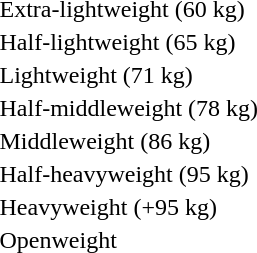<table>
<tr>
<td rowspan=2>Extra-lightweight (60 kg)<br></td>
<td rowspan=2></td>
<td rowspan=2></td>
<td></td>
</tr>
<tr>
<td></td>
</tr>
<tr>
<td rowspan=2>Half-lightweight (65 kg)<br></td>
<td rowspan=2></td>
<td rowspan=2></td>
<td></td>
</tr>
<tr>
<td></td>
</tr>
<tr>
<td rowspan=2>Lightweight (71 kg)<br></td>
<td rowspan=2></td>
<td rowspan=2></td>
<td></td>
</tr>
<tr>
<td></td>
</tr>
<tr>
<td rowspan=2>Half-middleweight (78 kg)<br></td>
<td rowspan=2></td>
<td rowspan=2></td>
<td></td>
</tr>
<tr>
<td></td>
</tr>
<tr>
<td rowspan=2>Middleweight (86 kg)<br></td>
<td rowspan=2></td>
<td rowspan=2></td>
<td></td>
</tr>
<tr>
<td></td>
</tr>
<tr>
<td rowspan=2>Half-heavyweight (95 kg)<br></td>
<td rowspan=2></td>
<td rowspan=2></td>
<td></td>
</tr>
<tr>
<td></td>
</tr>
<tr>
<td rowspan=2>Heavyweight (+95 kg)<br></td>
<td rowspan=2></td>
<td rowspan=2></td>
<td></td>
</tr>
<tr>
<td></td>
</tr>
<tr>
<td rowspan=2>Openweight<br></td>
<td rowspan=2></td>
<td rowspan=2></td>
<td></td>
</tr>
<tr>
<td></td>
</tr>
</table>
